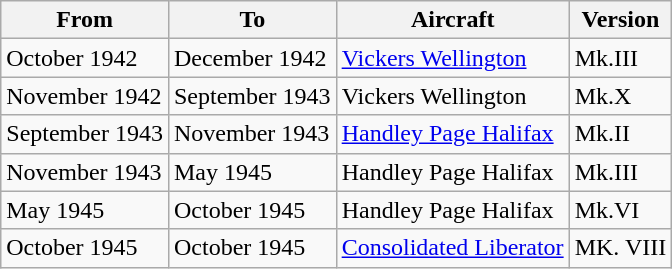<table class="wikitable">
<tr>
<th>From</th>
<th>To</th>
<th>Aircraft</th>
<th>Version</th>
</tr>
<tr>
<td>October 1942</td>
<td>December 1942</td>
<td><a href='#'>Vickers Wellington</a></td>
<td>Mk.III</td>
</tr>
<tr>
<td>November 1942</td>
<td>September 1943</td>
<td>Vickers Wellington</td>
<td>Mk.X</td>
</tr>
<tr>
<td>September 1943</td>
<td>November 1943</td>
<td><a href='#'>Handley Page Halifax</a></td>
<td>Mk.II</td>
</tr>
<tr>
<td>November 1943</td>
<td>May 1945</td>
<td>Handley Page Halifax</td>
<td>Mk.III</td>
</tr>
<tr>
<td>May 1945</td>
<td>October 1945</td>
<td>Handley Page Halifax</td>
<td>Mk.VI</td>
</tr>
<tr>
<td>October 1945</td>
<td>October 1945</td>
<td><a href='#'>Consolidated Liberator</a></td>
<td>MK. VIII</td>
</tr>
</table>
